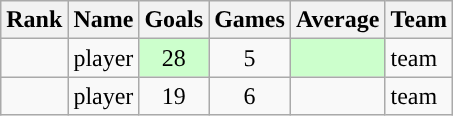<table class="wikitable sortable"  style="text-align:center">
<tr>
<th>Rank</th>
<th>Name</th>
<th>Goals</th>
<th>Games</th>
<th>Average</th>
<th>Team</th>
</tr>
<tr>
<td></td>
<td align="left">player</td>
<td bgcolor=#ccffcc>28</td>
<td>5</td>
<td bgcolor=#ccffcc></td>
<td align="left">team</td>
</tr>
<tr>
<td rowspan="2"></td>
<td align="left">player</td>
<td rowspan="2">19</td>
<td>6</td>
<td></td>
<td align="left">team</td>
</tr>
</table>
